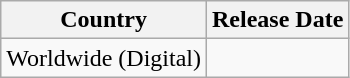<table class="wikitable">
<tr>
<th>Country</th>
<th>Release Date</th>
</tr>
<tr>
<td>Worldwide (Digital)</td>
<td></td>
</tr>
</table>
